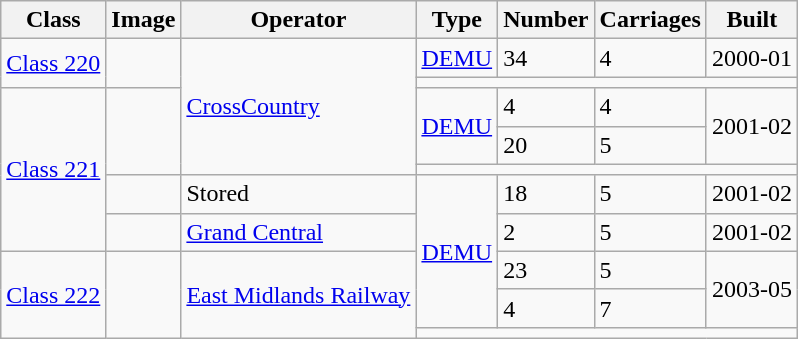<table class="wikitable">
<tr>
<th>Class</th>
<th>Image</th>
<th>Operator</th>
<th>Type</th>
<th>Number</th>
<th>Carriages</th>
<th>Built</th>
</tr>
<tr>
<td rowspan="2"><a href='#'>Class 220</a></td>
<td rowspan="2"></td>
<td rowspan="5"><a href='#'>CrossCountry</a></td>
<td><a href='#'>DEMU</a></td>
<td>34</td>
<td>4</td>
<td>2000-01</td>
</tr>
<tr>
<td colspan="4"></td>
</tr>
<tr>
<td rowspan="5"><a href='#'>Class 221</a></td>
<td rowspan="3"></td>
<td rowspan="2"><a href='#'>DEMU</a></td>
<td>4</td>
<td>4</td>
<td rowspan="2">2001-02</td>
</tr>
<tr>
<td>20</td>
<td>5</td>
</tr>
<tr>
<td colspan="4"></td>
</tr>
<tr>
<td></td>
<td>Stored</td>
<td rowspan="4"><a href='#'>DEMU</a></td>
<td>18</td>
<td>5</td>
<td>2001-02</td>
</tr>
<tr>
<td></td>
<td><a href='#'>Grand Central</a></td>
<td>2</td>
<td>5</td>
<td>2001-02</td>
</tr>
<tr>
<td rowspan="3"><a href='#'>Class 222</a></td>
<td rowspan="3"></td>
<td rowspan="3"><a href='#'>East Midlands Railway</a></td>
<td>23</td>
<td>5</td>
<td rowspan="2">2003-05</td>
</tr>
<tr>
<td>4</td>
<td>7</td>
</tr>
<tr>
<td colspan="4"></td>
</tr>
</table>
